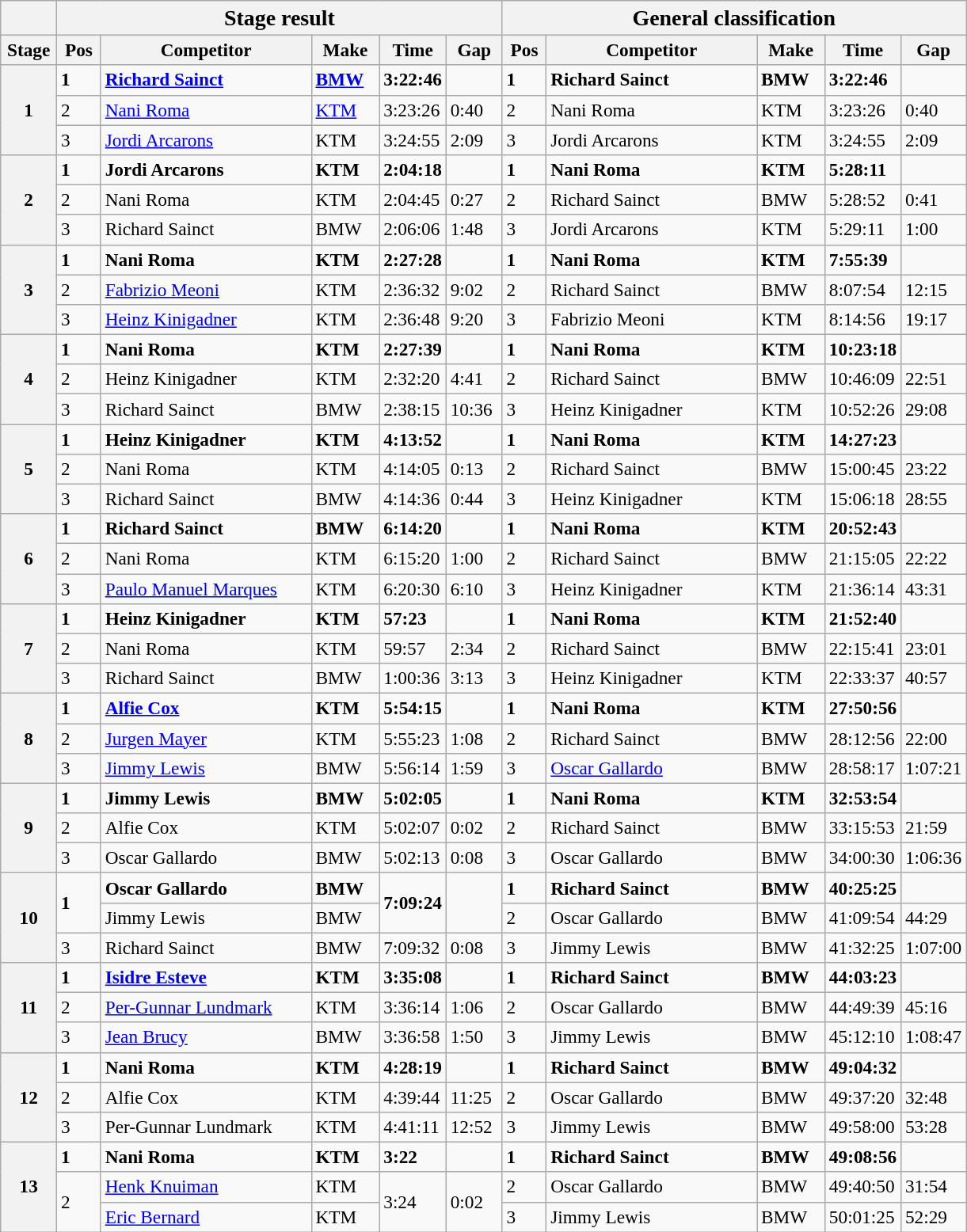<table class="wikitable" style="font-size:97%;">
<tr>
<th></th>
<th colspan=5><big>Stage result </big></th>
<th colspan=5><big>General classification</big></th>
</tr>
<tr>
<th width="40px">Stage</th>
<th width="30px">Pos</th>
<th width="170px">Competitor</th>
<th width="50px">Make</th>
<th width="40px">Time</th>
<th width="40px">Gap</th>
<th width="30px">Pos</th>
<th width="170px">Competitor</th>
<th width="50px">Make</th>
<th width="40px">Time</th>
<th width="40px">Gap</th>
</tr>
<tr>
<th rowspan=3><strong>1</strong></th>
<td><strong>1</strong></td>
<td><strong> <a href='#'>Richard Sainct</a></strong></td>
<td><strong><a href='#'>BMW</a></strong></td>
<td><strong>3:22:46</strong></td>
<td></td>
<td><strong>1</strong></td>
<td><strong> Richard Sainct</strong></td>
<td><strong>BMW</strong></td>
<td><strong>3:22:46</strong></td>
<td></td>
</tr>
<tr>
<td>2</td>
<td> <a href='#'>Nani Roma</a></td>
<td><a href='#'>KTM</a></td>
<td>3:23:26</td>
<td>0:40</td>
<td>2</td>
<td> Nani Roma</td>
<td>KTM</td>
<td>3:23:26</td>
<td>0:40</td>
</tr>
<tr>
<td>3</td>
<td> <a href='#'>Jordi Arcarons</a></td>
<td>KTM</td>
<td>3:24:55</td>
<td>2:09</td>
<td>3</td>
<td> Jordi Arcarons</td>
<td>KTM</td>
<td>3:24:55</td>
<td>2:09</td>
</tr>
<tr>
<th rowspan=3><strong>2</strong></th>
<td><strong>1</strong></td>
<td><strong> Jordi Arcarons</strong></td>
<td><strong>KTM</strong></td>
<td><strong>2:04:18</strong></td>
<td></td>
<td><strong>1</strong></td>
<td><strong> Nani Roma</strong></td>
<td><strong>KTM</strong></td>
<td><strong>5:28:11</strong></td>
<td></td>
</tr>
<tr>
<td>2</td>
<td> Nani Roma</td>
<td>KTM</td>
<td>2:04:45</td>
<td>0:27</td>
<td>2</td>
<td> Richard Sainct</td>
<td>BMW</td>
<td>5:28:52</td>
<td>0:41</td>
</tr>
<tr>
<td>3</td>
<td> Richard Sainct</td>
<td>BMW</td>
<td>2:06:06</td>
<td>1:48</td>
<td>3</td>
<td> Jordi Arcarons</td>
<td>KTM</td>
<td>5:29:11</td>
<td>1:00</td>
</tr>
<tr>
<th rowspan=3><strong>3</strong></th>
<td><strong>1</strong></td>
<td><strong> Nani Roma</strong></td>
<td><strong>KTM</strong></td>
<td><strong>2:27:28</strong></td>
<td></td>
<td><strong>1</strong></td>
<td><strong> Nani Roma</strong></td>
<td><strong>KTM</strong></td>
<td><strong>7:55:39</strong></td>
<td></td>
</tr>
<tr>
<td>2</td>
<td> <a href='#'>Fabrizio Meoni</a></td>
<td>KTM</td>
<td>2:36:32</td>
<td>9:02</td>
<td>2</td>
<td> Richard Sainct</td>
<td>BMW</td>
<td>8:07:54</td>
<td>12:15</td>
</tr>
<tr>
<td>3</td>
<td> <a href='#'>Heinz Kinigadner</a></td>
<td>KTM</td>
<td>2:36:48</td>
<td>9:20</td>
<td>3</td>
<td> Fabrizio Meoni</td>
<td>KTM</td>
<td>8:14:56</td>
<td>19:17</td>
</tr>
<tr>
<th rowspan=3><strong>4</strong></th>
<td><strong>1</strong></td>
<td><strong> Nani Roma</strong></td>
<td><strong>KTM</strong></td>
<td><strong>2:27:39</strong></td>
<td></td>
<td><strong>1</strong></td>
<td><strong> Nani Roma</strong></td>
<td><strong>KTM</strong></td>
<td><strong>10:23:18</strong></td>
<td></td>
</tr>
<tr>
<td>2</td>
<td> Heinz Kinigadner</td>
<td>KTM</td>
<td>2:32:20</td>
<td>4:41</td>
<td>2</td>
<td> Richard Sainct</td>
<td>BMW</td>
<td>10:46:09</td>
<td>22:51</td>
</tr>
<tr>
<td>3</td>
<td> Richard Sainct</td>
<td>BMW</td>
<td>2:38:15</td>
<td>10:36</td>
<td>3</td>
<td> Heinz Kinigadner</td>
<td>KTM</td>
<td>10:52:26</td>
<td>29:08</td>
</tr>
<tr>
<th rowspan=3><strong>5</strong></th>
<td><strong>1</strong></td>
<td><strong> Heinz Kinigadner</strong></td>
<td><strong>KTM</strong></td>
<td><strong>4:13:52</strong></td>
<td></td>
<td><strong>1</strong></td>
<td><strong> Nani Roma</strong></td>
<td><strong>KTM</strong></td>
<td><strong>14:27:23</strong></td>
<td></td>
</tr>
<tr>
<td>2</td>
<td> Nani Roma</td>
<td>KTM</td>
<td>4:14:05</td>
<td>0:13</td>
<td>2</td>
<td>  Richard Sainct</td>
<td>BMW</td>
<td>15:00:45</td>
<td>23:22</td>
</tr>
<tr>
<td>3</td>
<td> Richard Sainct</td>
<td>BMW</td>
<td>4:14:36</td>
<td>0:44</td>
<td>3</td>
<td> Heinz Kinigadner</td>
<td>KTM</td>
<td>15:06:18</td>
<td>28:55</td>
</tr>
<tr>
<th rowspan=3><strong>6</strong></th>
<td><strong>1</strong></td>
<td><strong> Richard Sainct</strong></td>
<td><strong>BMW</strong></td>
<td><strong>6:14:20</strong></td>
<td></td>
<td><strong>1</strong></td>
<td><strong> Nani Roma</strong></td>
<td><strong>KTM</strong></td>
<td><strong>20:52:43</strong></td>
<td></td>
</tr>
<tr>
<td>2</td>
<td> Nani Roma</td>
<td>KTM</td>
<td>6:15:20</td>
<td>1:00</td>
<td>2</td>
<td> Richard Sainct</td>
<td>BMW</td>
<td>21:15:05</td>
<td>22:22</td>
</tr>
<tr>
<td>3</td>
<td> <a href='#'>Paulo Manuel Marques</a></td>
<td>KTM</td>
<td>6:20:30</td>
<td>6:10</td>
<td>3</td>
<td> Heinz Kinigadner</td>
<td>KTM</td>
<td>21:36:14</td>
<td>43:31</td>
</tr>
<tr>
<th rowspan=3><strong>7</strong></th>
<td><strong>1</strong></td>
<td><strong> Heinz Kinigadner</strong></td>
<td><strong>KTM</strong></td>
<td><strong>57:23</strong></td>
<td></td>
<td><strong>1</strong></td>
<td><strong> Nani Roma</strong></td>
<td><strong>KTM</strong></td>
<td><strong>21:52:40</strong></td>
<td></td>
</tr>
<tr>
<td>2</td>
<td> Nani Roma</td>
<td>KTM</td>
<td>59:57</td>
<td>2:34</td>
<td>2</td>
<td> Richard Sainct</td>
<td>BMW</td>
<td>22:15:41</td>
<td>23:01</td>
</tr>
<tr>
<td>3</td>
<td> Richard Sainct</td>
<td>BMW</td>
<td>1:00:36</td>
<td>3:13</td>
<td>3</td>
<td> Heinz Kinigadner</td>
<td>KTM</td>
<td>22:33:37</td>
<td>40:57</td>
</tr>
<tr>
<th rowspan=3><strong>8</strong></th>
<td><strong>1</strong></td>
<td><strong> <a href='#'>Alfie Cox</a></strong></td>
<td><strong>KTM</strong></td>
<td><strong>5:54:15</strong></td>
<td></td>
<td><strong>1</strong></td>
<td><strong> Nani Roma</strong></td>
<td><strong>KTM</strong></td>
<td><strong>27:50:56</strong></td>
<td></td>
</tr>
<tr>
<td>2</td>
<td> <a href='#'>Jurgen Mayer</a></td>
<td>KTM</td>
<td>5:55:23</td>
<td>1:08</td>
<td>2</td>
<td> Richard Sainct</td>
<td>BMW</td>
<td>28:12:56</td>
<td>22:00</td>
</tr>
<tr>
<td>3</td>
<td> <a href='#'>Jimmy Lewis</a></td>
<td>BMW</td>
<td>5:56:14</td>
<td>1:59</td>
<td>3</td>
<td> <a href='#'>Oscar Gallardo</a></td>
<td>BMW</td>
<td>28:58:17</td>
<td>1:07:21</td>
</tr>
<tr>
<th rowspan=3><strong>9</strong></th>
<td><strong>1</strong></td>
<td><strong> Jimmy Lewis</strong></td>
<td><strong>BMW</strong></td>
<td><strong>5:02:05</strong></td>
<td></td>
<td><strong>1</strong></td>
<td><strong> Nani Roma</strong></td>
<td><strong>KTM</strong></td>
<td><strong>32:53:54</strong></td>
<td></td>
</tr>
<tr>
<td>2</td>
<td> Alfie Cox</td>
<td>KTM</td>
<td>5:02:07</td>
<td>0:02</td>
<td>2</td>
<td> Richard Sainct</td>
<td>BMW</td>
<td>33:15:53</td>
<td>21:59</td>
</tr>
<tr>
<td>3</td>
<td> Oscar Gallardo</td>
<td>BMW</td>
<td>5:02:13</td>
<td>0:08</td>
<td>3</td>
<td> Oscar Gallardo</td>
<td>BMW</td>
<td>34:00:30</td>
<td>1:06:36</td>
</tr>
<tr>
<th rowspan=3><strong>10</strong></th>
<td rowspan=2><strong>1</strong></td>
<td><strong> Oscar Gallardo</strong></td>
<td><strong>BMW</strong></td>
<td rowspan=2><strong>7:09:24</strong></td>
<td rowspan=2></td>
<td><strong>1</strong></td>
<td><strong> Richard Sainct</strong></td>
<td><strong>BMW</strong></td>
<td><strong>40:25:25</strong></td>
<td></td>
</tr>
<tr>
<td> Jimmy Lewis</td>
<td>BMW</td>
<td>2</td>
<td> Oscar Gallardo</td>
<td>BMW</td>
<td>41:09:54</td>
<td>44:29</td>
</tr>
<tr>
<td>3</td>
<td> Richard Sainct</td>
<td>BMW</td>
<td>7:09:32</td>
<td>0:08</td>
<td>3</td>
<td> Jimmy Lewis</td>
<td>BMW</td>
<td>41:32:25</td>
<td>1:07:00</td>
</tr>
<tr>
<th rowspan=3><strong>11</strong></th>
<td><strong>1</strong></td>
<td><strong> <a href='#'>Isidre Esteve</a></strong></td>
<td><strong>KTM</strong></td>
<td><strong>3:35:08</strong></td>
<td></td>
<td><strong>1</strong></td>
<td><strong> Richard Sainct</strong></td>
<td><strong>BMW</strong></td>
<td><strong>44:03:23</strong></td>
<td></td>
</tr>
<tr>
<td>2</td>
<td> <a href='#'>Per-Gunnar Lundmark</a></td>
<td>KTM</td>
<td>3:36:14</td>
<td>1:06</td>
<td>2</td>
<td> Oscar Gallardo</td>
<td>BMW</td>
<td>44:49:39</td>
<td>45:16</td>
</tr>
<tr>
<td>3</td>
<td>  <a href='#'>Jean Brucy</a></td>
<td>BMW</td>
<td>3:36:58</td>
<td>1:50</td>
<td>3</td>
<td> Jimmy Lewis</td>
<td>BMW</td>
<td>45:12:10</td>
<td>1:08:47</td>
</tr>
<tr>
<th rowspan=3><strong>12</strong></th>
<td><strong>1</strong></td>
<td><strong> Nani Roma</strong></td>
<td><strong>KTM</strong></td>
<td><strong>4:28:19</strong></td>
<td></td>
<td><strong>1</strong></td>
<td><strong> Richard Sainct</strong></td>
<td><strong>BMW</strong></td>
<td><strong>49:04:32</strong></td>
<td></td>
</tr>
<tr>
<td>2</td>
<td> Alfie Cox</td>
<td>KTM</td>
<td>4:39:44</td>
<td>11:25</td>
<td>2</td>
<td> Oscar Gallardo</td>
<td>BMW</td>
<td>49:37:20</td>
<td>32:48</td>
</tr>
<tr>
<td>3</td>
<td> Per-Gunnar Lundmark</td>
<td>KTM</td>
<td>4:41:11</td>
<td>12:52</td>
<td>3</td>
<td> Jimmy Lewis</td>
<td>BMW</td>
<td>49:58:00</td>
<td>53:28</td>
</tr>
<tr>
<th rowspan=3><strong>13</strong></th>
<td><strong>1</strong></td>
<td><strong> Nani Roma</strong></td>
<td><strong>KTM</strong></td>
<td><strong>3:22</strong></td>
<td></td>
<td><strong>1</strong></td>
<td><strong> Richard Sainct</strong></td>
<td><strong>BMW</strong></td>
<td><strong>49:08:56</strong></td>
<td></td>
</tr>
<tr>
<td rowspan=2>2</td>
<td> <a href='#'>Henk Knuiman</a></td>
<td>KTM</td>
<td rowspan=2>3:24</td>
<td rowspan=2>0:02</td>
<td>2</td>
<td> Oscar Gallardo</td>
<td>BMW</td>
<td>49:40:50</td>
<td>31:54</td>
</tr>
<tr>
<td> <a href='#'>Eric Bernard</a></td>
<td>KTM</td>
<td>3</td>
<td> Jimmy Lewis</td>
<td>BMW</td>
<td>50:01:25</td>
<td>52:29</td>
</tr>
</table>
